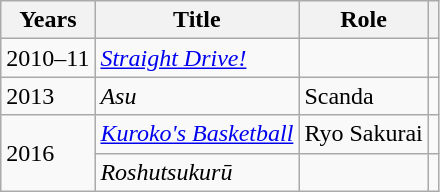<table class="wikitable">
<tr>
<th>Years</th>
<th>Title</th>
<th>Role</th>
<th></th>
</tr>
<tr>
<td>2010–11</td>
<td><em><a href='#'>Straight Drive!</a></em></td>
<td></td>
<td></td>
</tr>
<tr>
<td>2013</td>
<td><em>Asu</em></td>
<td>Scanda</td>
<td></td>
</tr>
<tr>
<td rowspan="2">2016</td>
<td><em><a href='#'>Kuroko's Basketball</a></em></td>
<td>Ryo Sakurai</td>
<td></td>
</tr>
<tr>
<td><em>Roshutsukurū</em></td>
<td></td>
<td></td>
</tr>
</table>
